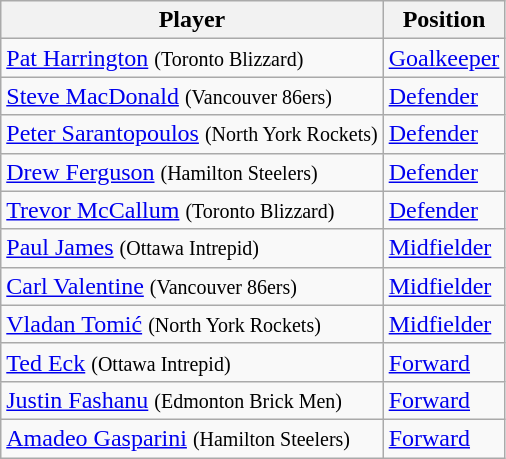<table class="wikitable">
<tr>
<th>Player</th>
<th>Position</th>
</tr>
<tr>
<td>  <a href='#'>Pat Harrington</a> <small>(Toronto Blizzard)</small></td>
<td><a href='#'>Goalkeeper</a></td>
</tr>
<tr>
<td>  <a href='#'>Steve MacDonald</a> <small>(Vancouver 86ers)</small></td>
<td><a href='#'>Defender</a></td>
</tr>
<tr>
<td>  <a href='#'>Peter Sarantopoulos</a> <small>(North York Rockets)</small></td>
<td><a href='#'>Defender</a></td>
</tr>
<tr>
<td>  <a href='#'>Drew Ferguson</a> <small>(Hamilton Steelers)</small></td>
<td><a href='#'>Defender</a></td>
</tr>
<tr>
<td>  <a href='#'>Trevor McCallum</a> <small>(Toronto Blizzard)</small></td>
<td><a href='#'>Defender</a></td>
</tr>
<tr>
<td>  <a href='#'>Paul James</a> <small>(Ottawa Intrepid)</small></td>
<td><a href='#'>Midfielder</a></td>
</tr>
<tr>
<td>  <a href='#'>Carl Valentine</a> <small>(Vancouver 86ers)</small></td>
<td><a href='#'>Midfielder</a></td>
</tr>
<tr>
<td>  <a href='#'>Vladan Tomić</a> <small>(North York Rockets)</small></td>
<td><a href='#'>Midfielder</a></td>
</tr>
<tr>
<td>  <a href='#'>Ted Eck</a> <small>(Ottawa Intrepid)</small></td>
<td><a href='#'>Forward</a></td>
</tr>
<tr>
<td>  <a href='#'>Justin Fashanu</a> <small>(Edmonton Brick Men)</small></td>
<td><a href='#'>Forward</a></td>
</tr>
<tr>
<td>  <a href='#'>Amadeo Gasparini</a> <small>(Hamilton Steelers)</small></td>
<td><a href='#'>Forward</a></td>
</tr>
</table>
